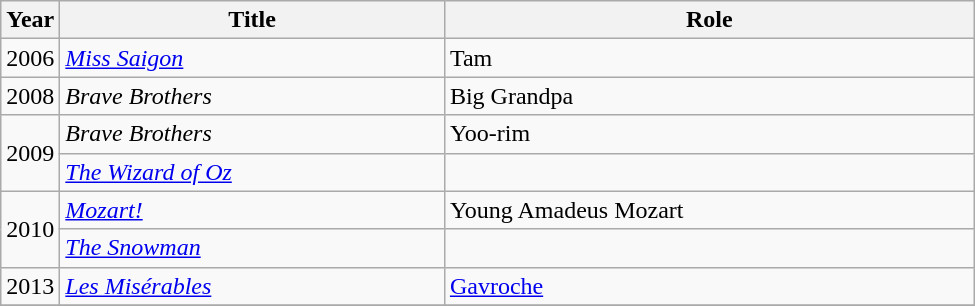<table class="wikitable" style="width:650px">
<tr>
<th width=10>Year</th>
<th>Title</th>
<th>Role</th>
</tr>
<tr>
<td>2006</td>
<td><em><a href='#'>Miss Saigon</a></em></td>
<td>Tam</td>
</tr>
<tr>
<td>2008</td>
<td><em>Brave Brothers</em> </td>
<td>Big Grandpa</td>
</tr>
<tr>
<td rowspan="2">2009</td>
<td><em>Brave Brothers</em> </td>
<td>Yoo-rim</td>
</tr>
<tr>
<td><em><a href='#'>The Wizard of Oz</a></em></td>
<td></td>
</tr>
<tr>
<td rowspan=2>2010</td>
<td><em><a href='#'>Mozart!</a></em></td>
<td>Young Amadeus Mozart</td>
</tr>
<tr>
<td><em><a href='#'>The Snowman</a></em></td>
<td></td>
</tr>
<tr>
<td>2013</td>
<td><em><a href='#'>Les Misérables</a></em></td>
<td><a href='#'>Gavroche</a></td>
</tr>
<tr>
</tr>
</table>
